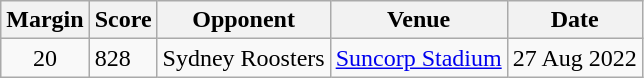<table class="wikitable">
<tr>
<th>Margin</th>
<th>Score</th>
<th>Opponent</th>
<th>Venue</th>
<th>Date</th>
</tr>
<tr>
<td align=center>20</td>
<td>828</td>
<td> Sydney Roosters</td>
<td><a href='#'>Suncorp Stadium</a></td>
<td>27 Aug 2022</td>
</tr>
</table>
